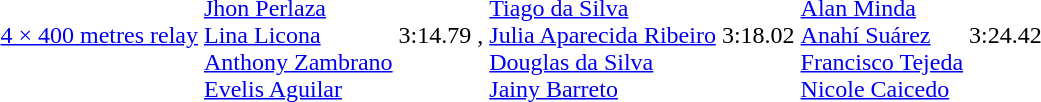<table>
<tr>
<td><a href='#'>4 × 400 metres relay</a></td>
<td><br><a href='#'>Jhon Perlaza</a><br><a href='#'>Lina Licona</a><br><a href='#'>Anthony Zambrano</a><br><a href='#'>Evelis Aguilar</a></td>
<td>3:14.79 , </td>
<td><br><a href='#'>Tiago da Silva</a><br><a href='#'>Julia Aparecida Ribeiro</a><br><a href='#'>Douglas da Silva</a><br><a href='#'>Jainy Barreto</a></td>
<td>3:18.02</td>
<td><br><a href='#'>Alan Minda</a><br><a href='#'>Anahí Suárez</a><br><a href='#'>Francisco Tejeda</a><br><a href='#'>Nicole Caicedo</a></td>
<td>3:24.42</td>
</tr>
</table>
